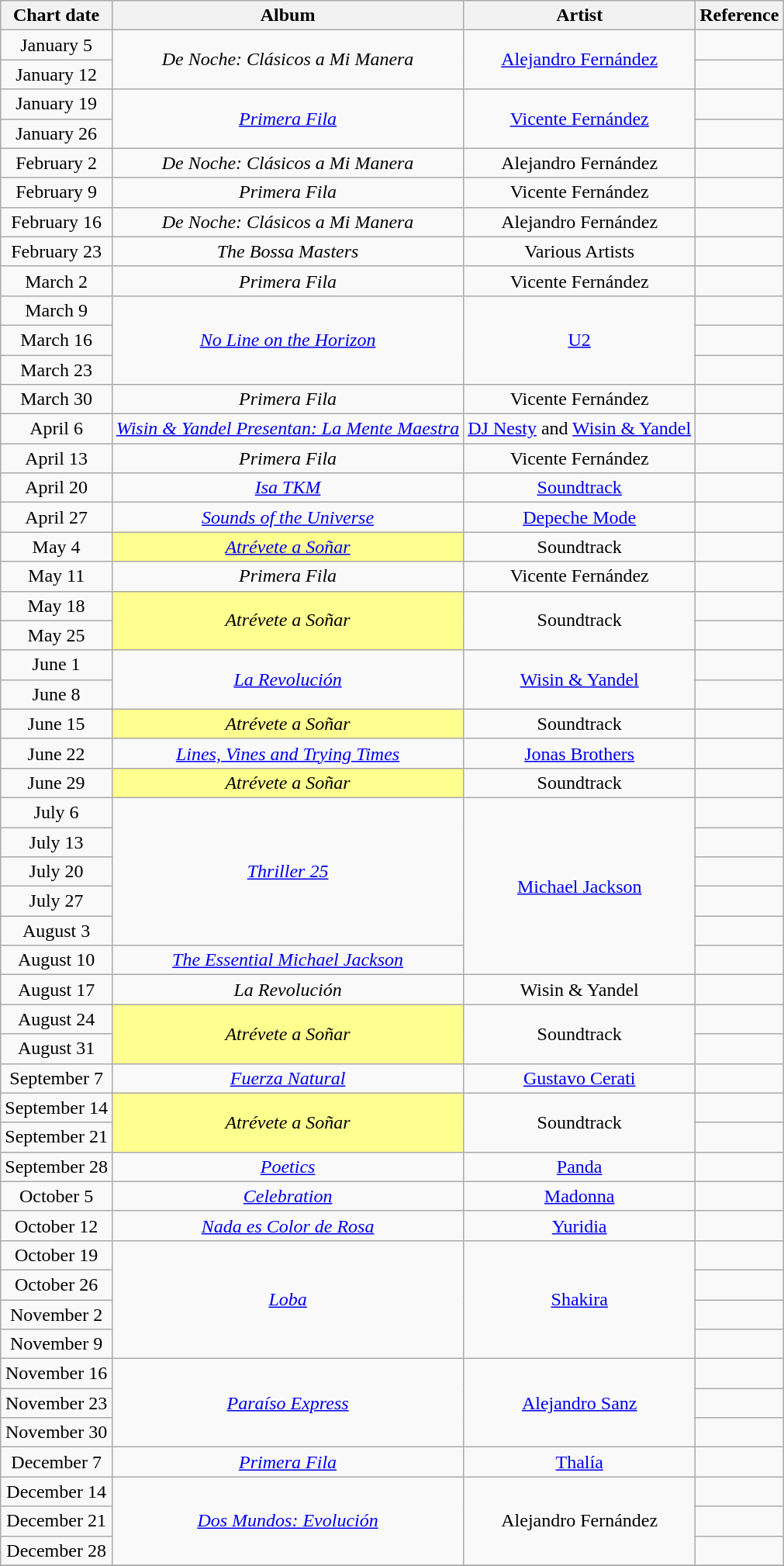<table class="wikitable" style="text-align: center">
<tr>
<th>Chart date</th>
<th>Album</th>
<th>Artist</th>
<th class="unsortable">Reference</th>
</tr>
<tr>
<td>January 5</td>
<td rowspan="2"><em>De Noche: Clásicos a Mi Manera</em></td>
<td rowspan="2"><a href='#'>Alejandro Fernández</a></td>
<td></td>
</tr>
<tr>
<td>January 12</td>
<td></td>
</tr>
<tr>
<td>January 19</td>
<td rowspan="2"><em><a href='#'>Primera Fila</a></em></td>
<td rowspan="2"><a href='#'>Vicente Fernández</a></td>
<td></td>
</tr>
<tr>
<td>January 26</td>
<td></td>
</tr>
<tr>
<td>February 2</td>
<td><em>De Noche: Clásicos a Mi Manera</em></td>
<td>Alejandro Fernández</td>
<td></td>
</tr>
<tr>
<td>February 9</td>
<td><em>Primera Fila</em></td>
<td>Vicente Fernández</td>
<td></td>
</tr>
<tr>
<td>February 16</td>
<td><em>De Noche: Clásicos a Mi Manera</em></td>
<td>Alejandro Fernández</td>
<td></td>
</tr>
<tr>
<td>February 23</td>
<td><em>The Bossa Masters</em></td>
<td>Various Artists</td>
<td></td>
</tr>
<tr>
<td>March 2</td>
<td><em>Primera Fila</em></td>
<td>Vicente Fernández</td>
<td></td>
</tr>
<tr>
<td>March 9</td>
<td rowspan="3"><em><a href='#'>No Line on the Horizon</a></em></td>
<td rowspan="3"><a href='#'>U2</a></td>
<td></td>
</tr>
<tr>
<td>March 16</td>
<td></td>
</tr>
<tr>
<td>March 23</td>
<td></td>
</tr>
<tr>
<td>March 30</td>
<td><em>Primera Fila</em></td>
<td>Vicente Fernández</td>
<td></td>
</tr>
<tr>
<td>April 6</td>
<td><em><a href='#'>Wisin & Yandel Presentan: La Mente Maestra</a></em></td>
<td><a href='#'>DJ Nesty</a> and <a href='#'>Wisin & Yandel</a></td>
<td></td>
</tr>
<tr>
<td>April 13</td>
<td><em>Primera Fila</em></td>
<td>Vicente Fernández</td>
<td></td>
</tr>
<tr>
<td>April 20</td>
<td><em><a href='#'>Isa TKM</a></em></td>
<td><a href='#'>Soundtrack</a></td>
<td></td>
</tr>
<tr>
<td>April 27</td>
<td><em><a href='#'>Sounds of the Universe</a></em></td>
<td><a href='#'>Depeche Mode</a></td>
<td></td>
</tr>
<tr>
<td>May 4</td>
<td bgcolor=#FFFF90><em><a href='#'>Atrévete a Soñar</a></em></td>
<td>Soundtrack</td>
<td></td>
</tr>
<tr>
<td>May 11</td>
<td><em>Primera Fila</em></td>
<td>Vicente Fernández</td>
<td></td>
</tr>
<tr>
<td>May 18</td>
<td bgcolor=#FFFF90 rowspan="2"><em>Atrévete a Soñar</em></td>
<td rowspan="2">Soundtrack</td>
<td></td>
</tr>
<tr>
<td>May 25</td>
<td></td>
</tr>
<tr>
<td>June 1</td>
<td rowspan="2"><em><a href='#'>La Revolución</a></em></td>
<td rowspan="2"><a href='#'>Wisin & Yandel</a></td>
<td></td>
</tr>
<tr>
<td>June 8</td>
<td></td>
</tr>
<tr>
<td>June 15</td>
<td bgcolor=#FFFF90><em>Atrévete a Soñar</em></td>
<td>Soundtrack</td>
<td></td>
</tr>
<tr>
<td>June 22</td>
<td><em><a href='#'>Lines, Vines and Trying Times</a></em></td>
<td><a href='#'>Jonas Brothers</a></td>
<td></td>
</tr>
<tr>
<td>June 29</td>
<td bgcolor=#FFFF90><em>Atrévete a Soñar</em></td>
<td>Soundtrack</td>
<td></td>
</tr>
<tr>
<td>July 6</td>
<td rowspan="5"><em><a href='#'>Thriller 25</a></em></td>
<td rowspan="6"><a href='#'>Michael Jackson</a></td>
<td></td>
</tr>
<tr>
<td>July 13</td>
<td></td>
</tr>
<tr>
<td>July 20</td>
<td></td>
</tr>
<tr>
<td>July 27</td>
<td></td>
</tr>
<tr>
<td>August 3</td>
<td></td>
</tr>
<tr>
<td>August 10</td>
<td><em><a href='#'>The Essential Michael Jackson</a></em></td>
<td></td>
</tr>
<tr>
<td>August 17</td>
<td><em>La Revolución</em></td>
<td>Wisin & Yandel</td>
<td></td>
</tr>
<tr>
<td>August 24</td>
<td bgcolor=#FFFF90 rowspan="2"><em>Atrévete a Soñar</em></td>
<td rowspan="2">Soundtrack</td>
<td></td>
</tr>
<tr>
<td>August 31</td>
<td></td>
</tr>
<tr>
<td>September 7</td>
<td><em><a href='#'>Fuerza Natural</a></em></td>
<td><a href='#'>Gustavo Cerati</a></td>
<td></td>
</tr>
<tr>
<td>September 14</td>
<td bgcolor=#FFFF90 rowspan="2"><em>Atrévete a Soñar</em></td>
<td rowspan="2">Soundtrack</td>
<td></td>
</tr>
<tr>
<td>September 21</td>
<td></td>
</tr>
<tr>
<td>September 28</td>
<td><em><a href='#'>Poetics</a></em></td>
<td><a href='#'>Panda</a></td>
<td></td>
</tr>
<tr>
<td>October 5</td>
<td><em><a href='#'>Celebration</a></em></td>
<td><a href='#'>Madonna</a></td>
<td></td>
</tr>
<tr>
<td>October 12</td>
<td><em><a href='#'>Nada es Color de Rosa</a></em></td>
<td><a href='#'>Yuridia</a></td>
<td></td>
</tr>
<tr>
<td>October 19</td>
<td rowspan="4"><em><a href='#'>Loba</a></em></td>
<td rowspan="4"><a href='#'>Shakira</a></td>
<td></td>
</tr>
<tr>
<td>October 26</td>
<td></td>
</tr>
<tr>
<td>November 2</td>
<td></td>
</tr>
<tr>
<td>November 9</td>
<td></td>
</tr>
<tr>
<td>November 16</td>
<td rowspan="3"><em><a href='#'>Paraíso Express</a></em></td>
<td rowspan="3"><a href='#'>Alejandro Sanz</a></td>
<td></td>
</tr>
<tr>
<td>November 23</td>
<td></td>
</tr>
<tr>
<td>November 30</td>
<td></td>
</tr>
<tr>
<td>December 7</td>
<td><em><a href='#'>Primera Fila</a></em></td>
<td><a href='#'>Thalía</a></td>
<td></td>
</tr>
<tr>
<td>December 14</td>
<td rowspan="3"><em><a href='#'>Dos Mundos: Evolución</a></em></td>
<td rowspan="3">Alejandro Fernández</td>
<td></td>
</tr>
<tr>
<td>December 21</td>
<td></td>
</tr>
<tr>
<td>December 28</td>
<td></td>
</tr>
<tr>
</tr>
</table>
